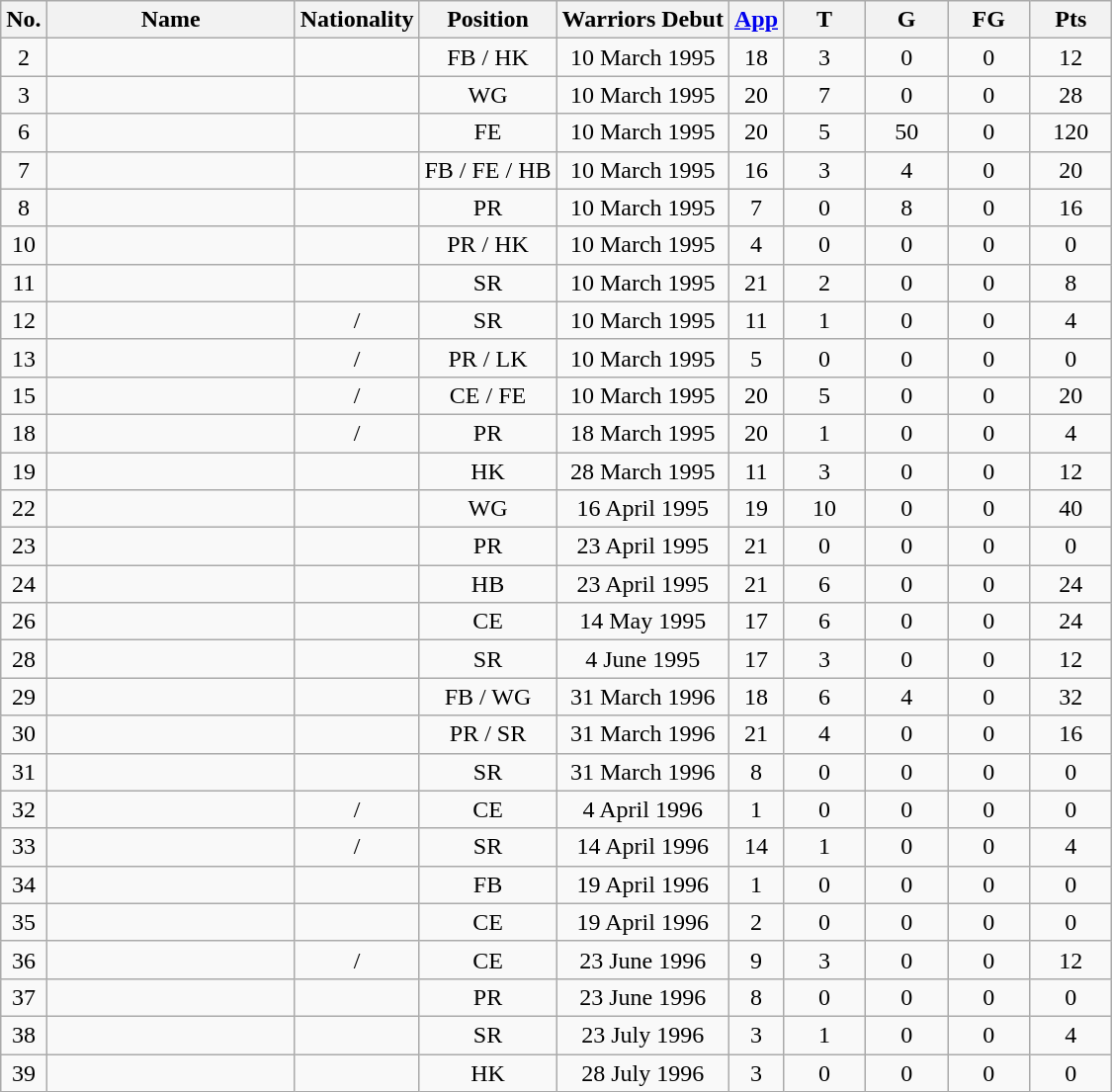<table class="wikitable sortable" style="text-align: center;">
<tr>
<th>No.</th>
<th style="width:10em">Name</th>
<th>Nationality</th>
<th>Position</th>
<th>Warriors Debut</th>
<th><a href='#'>App</a></th>
<th style="width:3em">T</th>
<th style="width:3em">G</th>
<th style="width:3em">FG</th>
<th style="width:3em">Pts</th>
</tr>
<tr>
<td>2</td>
<td align=left></td>
<td></td>
<td>FB / HK</td>
<td>10 March 1995</td>
<td>18</td>
<td>3</td>
<td>0</td>
<td>0</td>
<td>12</td>
</tr>
<tr>
<td>3</td>
<td align=left></td>
<td></td>
<td>WG</td>
<td>10 March 1995</td>
<td>20</td>
<td>7</td>
<td>0</td>
<td>0</td>
<td>28</td>
</tr>
<tr>
<td>6</td>
<td align=left></td>
<td></td>
<td>FE</td>
<td>10 March 1995</td>
<td>20</td>
<td>5</td>
<td>50</td>
<td>0</td>
<td>120</td>
</tr>
<tr>
<td>7</td>
<td align=left></td>
<td></td>
<td>FB / FE / HB</td>
<td>10 March 1995</td>
<td>16</td>
<td>3</td>
<td>4</td>
<td>0</td>
<td>20</td>
</tr>
<tr>
<td>8</td>
<td align=left></td>
<td></td>
<td>PR</td>
<td>10 March 1995</td>
<td>7</td>
<td>0</td>
<td>8</td>
<td>0</td>
<td>16</td>
</tr>
<tr>
<td>10</td>
<td align=left></td>
<td></td>
<td>PR / HK</td>
<td>10 March 1995</td>
<td>4</td>
<td>0</td>
<td>0</td>
<td>0</td>
<td>0</td>
</tr>
<tr>
<td>11</td>
<td align=left></td>
<td></td>
<td>SR</td>
<td>10 March 1995</td>
<td>21</td>
<td>2</td>
<td>0</td>
<td>0</td>
<td>8</td>
</tr>
<tr>
<td>12</td>
<td align=left></td>
<td> / </td>
<td>SR</td>
<td>10 March 1995</td>
<td>11</td>
<td>1</td>
<td>0</td>
<td>0</td>
<td>4</td>
</tr>
<tr>
<td>13</td>
<td align=left></td>
<td> / </td>
<td>PR / LK</td>
<td>10 March 1995</td>
<td>5</td>
<td>0</td>
<td>0</td>
<td>0</td>
<td>0</td>
</tr>
<tr>
<td>15</td>
<td align=left></td>
<td> / </td>
<td>CE / FE</td>
<td>10 March 1995</td>
<td>20</td>
<td>5</td>
<td>0</td>
<td>0</td>
<td>20</td>
</tr>
<tr>
<td>18</td>
<td align=left></td>
<td> / </td>
<td>PR</td>
<td>18 March 1995</td>
<td>20</td>
<td>1</td>
<td>0</td>
<td>0</td>
<td>4</td>
</tr>
<tr>
<td>19</td>
<td align=left></td>
<td></td>
<td>HK</td>
<td>28 March 1995</td>
<td>11</td>
<td>3</td>
<td>0</td>
<td>0</td>
<td>12</td>
</tr>
<tr>
<td>22</td>
<td align=left></td>
<td></td>
<td>WG</td>
<td>16 April 1995</td>
<td>19</td>
<td>10</td>
<td>0</td>
<td>0</td>
<td>40</td>
</tr>
<tr>
<td>23</td>
<td align=left></td>
<td></td>
<td>PR</td>
<td>23 April 1995</td>
<td>21</td>
<td>0</td>
<td>0</td>
<td>0</td>
<td>0</td>
</tr>
<tr>
<td>24</td>
<td align=left></td>
<td></td>
<td>HB</td>
<td>23 April 1995</td>
<td>21</td>
<td>6</td>
<td>0</td>
<td>0</td>
<td>24</td>
</tr>
<tr>
<td>26</td>
<td align=left></td>
<td></td>
<td>CE</td>
<td>14 May 1995</td>
<td>17</td>
<td>6</td>
<td>0</td>
<td>0</td>
<td>24</td>
</tr>
<tr>
<td>28</td>
<td align=left></td>
<td></td>
<td>SR</td>
<td>4 June 1995</td>
<td>17</td>
<td>3</td>
<td>0</td>
<td>0</td>
<td>12</td>
</tr>
<tr>
<td>29</td>
<td align=left></td>
<td></td>
<td>FB / WG</td>
<td>31 March 1996</td>
<td>18</td>
<td>6</td>
<td>4</td>
<td>0</td>
<td>32</td>
</tr>
<tr>
<td>30</td>
<td align=left></td>
<td></td>
<td>PR / SR</td>
<td>31 March 1996</td>
<td>21</td>
<td>4</td>
<td>0</td>
<td>0</td>
<td>16</td>
</tr>
<tr>
<td>31</td>
<td align=left></td>
<td></td>
<td>SR</td>
<td>31 March 1996</td>
<td>8</td>
<td>0</td>
<td>0</td>
<td>0</td>
<td>0</td>
</tr>
<tr>
<td>32</td>
<td align=left></td>
<td> / </td>
<td>CE</td>
<td>4 April 1996</td>
<td>1</td>
<td>0</td>
<td>0</td>
<td>0</td>
<td>0</td>
</tr>
<tr>
<td>33</td>
<td align=left></td>
<td> / </td>
<td>SR</td>
<td>14 April 1996</td>
<td>14</td>
<td>1</td>
<td>0</td>
<td>0</td>
<td>4</td>
</tr>
<tr>
<td>34</td>
<td align=left></td>
<td></td>
<td>FB</td>
<td>19 April 1996</td>
<td>1</td>
<td>0</td>
<td>0</td>
<td>0</td>
<td>0</td>
</tr>
<tr>
<td>35</td>
<td align=left></td>
<td></td>
<td>CE</td>
<td>19 April 1996</td>
<td>2</td>
<td>0</td>
<td>0</td>
<td>0</td>
<td>0</td>
</tr>
<tr>
<td>36</td>
<td align=left></td>
<td> / </td>
<td>CE</td>
<td>23 June 1996</td>
<td>9</td>
<td>3</td>
<td>0</td>
<td>0</td>
<td>12</td>
</tr>
<tr>
<td>37</td>
<td align=left></td>
<td></td>
<td>PR</td>
<td>23 June 1996</td>
<td>8</td>
<td>0</td>
<td>0</td>
<td>0</td>
<td>0</td>
</tr>
<tr>
<td>38</td>
<td align=left></td>
<td></td>
<td>SR</td>
<td>23 July 1996</td>
<td>3</td>
<td>1</td>
<td>0</td>
<td>0</td>
<td>4</td>
</tr>
<tr>
<td>39</td>
<td align=left></td>
<td></td>
<td>HK</td>
<td>28 July 1996</td>
<td>3</td>
<td>0</td>
<td>0</td>
<td>0</td>
<td>0</td>
</tr>
</table>
